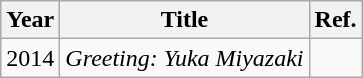<table class="wikitable">
<tr>
<th>Year</th>
<th>Title</th>
<th>Ref.</th>
</tr>
<tr>
<td>2014</td>
<td><em>Greeting: Yuka Miyazaki</em></td>
<td></td>
</tr>
</table>
